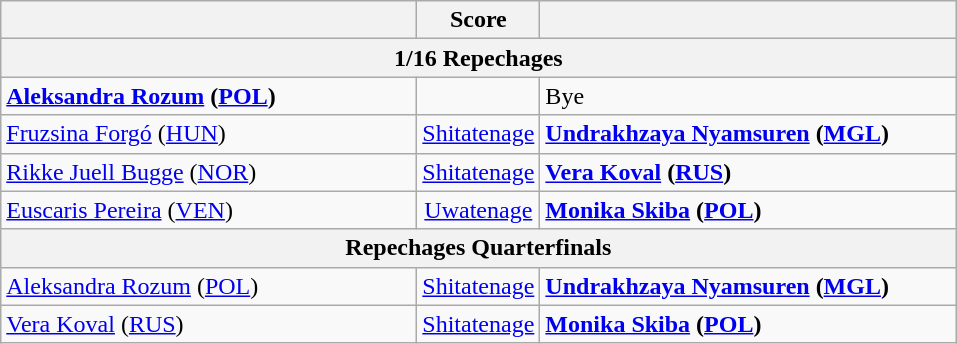<table class="wikitable" style="text-align: left; ">
<tr>
<th align="right" width="270"></th>
<th width="65">Score</th>
<th align="left" width="270"></th>
</tr>
<tr>
<th colspan=3>1/16 Repechages</th>
</tr>
<tr>
<td><strong> <a href='#'>Aleksandra Rozum</a> (<a href='#'>POL</a>)</strong></td>
<td align="center"></td>
<td>Bye</td>
</tr>
<tr>
<td> <a href='#'>Fruzsina Forgó</a> (<a href='#'>HUN</a>)</td>
<td align="center"><a href='#'>Shitatenage</a></td>
<td><strong> <a href='#'>Undrakhzaya Nyamsuren</a> (<a href='#'>MGL</a>) </strong></td>
</tr>
<tr>
<td> <a href='#'>Rikke Juell Bugge</a> (<a href='#'>NOR</a>)</td>
<td align="center"><a href='#'>Shitatenage</a></td>
<td><strong> <a href='#'>Vera Koval</a> (<a href='#'>RUS</a>)</strong></td>
</tr>
<tr>
<td> <a href='#'>Euscaris Pereira</a> (<a href='#'>VEN</a>)</td>
<td align="center"><a href='#'>Uwatenage</a></td>
<td><strong> <a href='#'>Monika Skiba</a> (<a href='#'>POL</a>)</strong></td>
</tr>
<tr>
<th colspan=3>Repechages Quarterfinals</th>
</tr>
<tr>
<td> <a href='#'>Aleksandra Rozum</a> (<a href='#'>POL</a>)</td>
<td align="center"><a href='#'>Shitatenage</a></td>
<td><strong> <a href='#'>Undrakhzaya Nyamsuren</a> (<a href='#'>MGL</a>) </strong></td>
</tr>
<tr>
<td> <a href='#'>Vera Koval</a> (<a href='#'>RUS</a>)</td>
<td align="center"><a href='#'>Shitatenage</a></td>
<td><strong> <a href='#'>Monika Skiba</a> (<a href='#'>POL</a>)</strong></td>
</tr>
</table>
